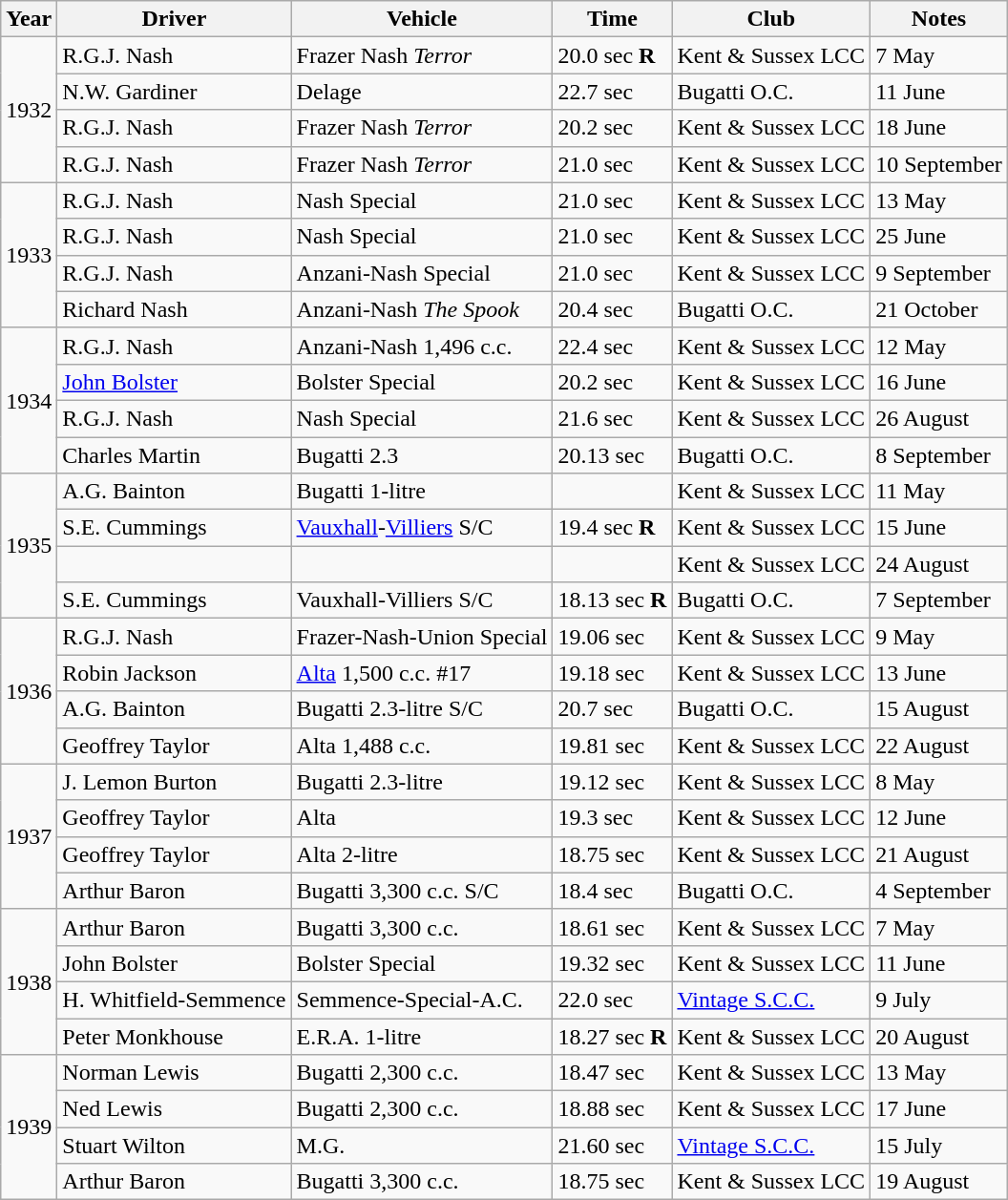<table class="wikitable">
<tr>
<th width="*">Year</th>
<th width="*">Driver</th>
<th width="*">Vehicle</th>
<th width="*">Time</th>
<th width="*">Club</th>
<th width="*">Notes</th>
</tr>
<tr>
<td rowspan=4>1932</td>
<td>R.G.J. Nash</td>
<td>Frazer Nash <em>Terror</em></td>
<td>20.0 sec <strong>R</strong></td>
<td>Kent & Sussex LCC</td>
<td> 7 May</td>
</tr>
<tr>
<td>N.W. Gardiner</td>
<td>Delage</td>
<td>22.7 sec</td>
<td>Bugatti O.C.</td>
<td> 11 June</td>
</tr>
<tr>
<td>R.G.J. Nash</td>
<td>Frazer Nash <em>Terror</em></td>
<td>20.2 sec</td>
<td>Kent & Sussex LCC</td>
<td> 18 June</td>
</tr>
<tr>
<td>R.G.J. Nash</td>
<td>Frazer Nash <em>Terror</em></td>
<td>21.0 sec</td>
<td>Kent & Sussex LCC</td>
<td> 10 September</td>
</tr>
<tr>
<td rowspan=4>1933</td>
<td>R.G.J. Nash</td>
<td>Nash Special</td>
<td>21.0 sec</td>
<td>Kent & Sussex LCC</td>
<td> 13 May</td>
</tr>
<tr>
<td>R.G.J. Nash</td>
<td>Nash Special</td>
<td>21.0 sec</td>
<td>Kent & Sussex LCC</td>
<td> 25 June</td>
</tr>
<tr>
<td>R.G.J. Nash</td>
<td>Anzani-Nash Special</td>
<td>21.0 sec</td>
<td>Kent & Sussex LCC</td>
<td> 9 September</td>
</tr>
<tr>
<td>Richard Nash</td>
<td>Anzani-Nash <em>The Spook</em></td>
<td>20.4 sec</td>
<td>Bugatti O.C.</td>
<td> 21 October</td>
</tr>
<tr>
<td rowspan=4>1934</td>
<td>R.G.J. Nash</td>
<td>Anzani-Nash 1,496 c.c.</td>
<td>22.4 sec</td>
<td>Kent & Sussex LCC</td>
<td> 12 May</td>
</tr>
<tr>
<td><a href='#'>John Bolster</a></td>
<td>Bolster Special</td>
<td>20.2 sec</td>
<td>Kent & Sussex LCC</td>
<td> 16 June</td>
</tr>
<tr>
<td>R.G.J. Nash</td>
<td>Nash Special</td>
<td>21.6 sec</td>
<td>Kent & Sussex LCC</td>
<td> 26 August</td>
</tr>
<tr>
<td>Charles Martin</td>
<td>Bugatti 2.3</td>
<td>20.13 sec</td>
<td>Bugatti O.C.</td>
<td> 8 September</td>
</tr>
<tr>
<td rowspan=4>1935</td>
<td>A.G. Bainton</td>
<td>Bugatti 1-litre</td>
<td></td>
<td>Kent & Sussex LCC</td>
<td> 11 May</td>
</tr>
<tr>
<td>S.E. Cummings</td>
<td><a href='#'>Vauxhall</a>-<a href='#'>Villiers</a> S/C</td>
<td>19.4 sec <strong>R</strong></td>
<td>Kent & Sussex LCC</td>
<td> 15 June</td>
</tr>
<tr>
<td></td>
<td></td>
<td></td>
<td>Kent & Sussex LCC</td>
<td>24 August</td>
</tr>
<tr>
<td>S.E. Cummings</td>
<td>Vauxhall-Villiers S/C</td>
<td>18.13 sec <strong>R</strong></td>
<td>Bugatti O.C.</td>
<td> 7 September</td>
</tr>
<tr>
<td rowspan=4>1936</td>
<td>R.G.J. Nash</td>
<td>Frazer-Nash-Union Special</td>
<td>19.06 sec</td>
<td>Kent & Sussex LCC</td>
<td> 9 May</td>
</tr>
<tr>
<td>Robin Jackson</td>
<td><a href='#'>Alta</a> 1,500 c.c. #17</td>
<td>19.18 sec</td>
<td>Kent & Sussex LCC</td>
<td> 13 June</td>
</tr>
<tr>
<td>A.G. Bainton</td>
<td>Bugatti 2.3-litre S/C</td>
<td>20.7 sec</td>
<td>Bugatti O.C.</td>
<td> 15 August</td>
</tr>
<tr>
<td>Geoffrey Taylor</td>
<td>Alta 1,488 c.c.</td>
<td>19.81 sec</td>
<td>Kent & Sussex LCC</td>
<td> 22 August</td>
</tr>
<tr>
<td rowspan=4>1937</td>
<td>J. Lemon Burton</td>
<td>Bugatti 2.3-litre</td>
<td>19.12 sec</td>
<td>Kent & Sussex LCC</td>
<td> 8 May</td>
</tr>
<tr>
<td>Geoffrey Taylor</td>
<td>Alta</td>
<td>19.3 sec</td>
<td>Kent & Sussex LCC</td>
<td> 12 June</td>
</tr>
<tr>
<td>Geoffrey Taylor</td>
<td>Alta 2-litre</td>
<td>18.75 sec</td>
<td>Kent & Sussex LCC</td>
<td> 21 August</td>
</tr>
<tr>
<td>Arthur Baron</td>
<td>Bugatti 3,300 c.c. S/C</td>
<td>18.4 sec</td>
<td>Bugatti O.C.</td>
<td> 4 September</td>
</tr>
<tr>
<td rowspan=4>1938</td>
<td>Arthur Baron</td>
<td>Bugatti 3,300 c.c.</td>
<td>18.61 sec</td>
<td>Kent & Sussex LCC</td>
<td> 7 May</td>
</tr>
<tr>
<td>John Bolster</td>
<td>Bolster Special</td>
<td>19.32 sec</td>
<td>Kent & Sussex LCC</td>
<td> 11 June</td>
</tr>
<tr>
<td>H. Whitfield-Semmence</td>
<td>Semmence-Special-A.C.</td>
<td>22.0 sec</td>
<td><a href='#'>Vintage S.C.C.</a></td>
<td> 9 July</td>
</tr>
<tr>
<td>Peter Monkhouse</td>
<td>E.R.A. 1-litre</td>
<td>18.27 sec <strong>R</strong></td>
<td>Kent & Sussex LCC</td>
<td> 20 August</td>
</tr>
<tr>
<td rowspan=4>1939</td>
<td>Norman Lewis</td>
<td>Bugatti 2,300 c.c.</td>
<td>18.47 sec</td>
<td>Kent & Sussex LCC</td>
<td> 13 May</td>
</tr>
<tr>
<td>Ned Lewis</td>
<td>Bugatti 2,300 c.c.</td>
<td>18.88 sec</td>
<td>Kent & Sussex LCC</td>
<td> 17 June</td>
</tr>
<tr>
<td>Stuart Wilton</td>
<td>M.G.</td>
<td>21.60 sec</td>
<td><a href='#'>Vintage S.C.C.</a></td>
<td> 15 July</td>
</tr>
<tr>
<td>Arthur Baron</td>
<td>Bugatti 3,300 c.c.</td>
<td>18.75 sec</td>
<td>Kent & Sussex LCC</td>
<td> 19 August</td>
</tr>
</table>
